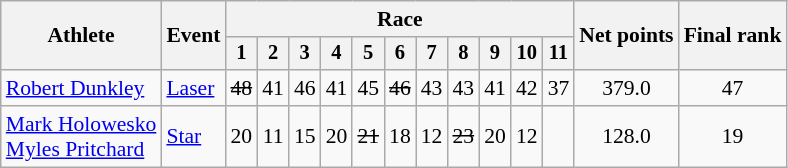<table class="wikitable" style="font-size:90%">
<tr>
<th rowspan="2">Athlete</th>
<th rowspan="2">Event</th>
<th colspan=11>Race</th>
<th rowspan=2>Net points</th>
<th rowspan=2>Final rank</th>
</tr>
<tr style="font-size:95%">
<th>1</th>
<th>2</th>
<th>3</th>
<th>4</th>
<th>5</th>
<th>6</th>
<th>7</th>
<th>8</th>
<th>9</th>
<th>10</th>
<th>11</th>
</tr>
<tr align=center>
<td align=left><a href='#'>Robert Dunkley</a></td>
<td align=left><a href='#'>Laser</a></td>
<td><s>48</s></td>
<td>41</td>
<td>46</td>
<td>41</td>
<td>45</td>
<td><s>46</s></td>
<td>43</td>
<td>43</td>
<td>41</td>
<td>42</td>
<td>37</td>
<td>379.0</td>
<td>47</td>
</tr>
<tr align=center>
<td align=left><a href='#'>Mark Holowesko</a><br><a href='#'>Myles Pritchard</a></td>
<td align=left><a href='#'>Star</a></td>
<td>20</td>
<td>11</td>
<td>15</td>
<td>20</td>
<td><s>21</s></td>
<td>18</td>
<td>12</td>
<td><s>23</s></td>
<td>20</td>
<td>12</td>
<td></td>
<td>128.0</td>
<td>19</td>
</tr>
</table>
